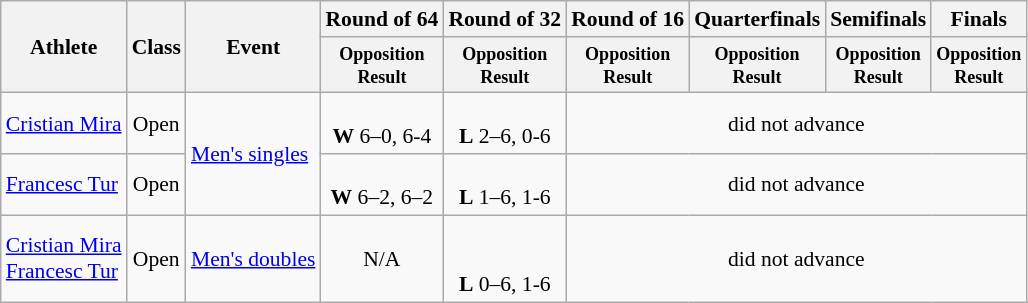<table class=wikitable style="font-size:90%">
<tr>
<th rowspan="2">Athlete</th>
<th rowspan="2">Class</th>
<th rowspan="2">Event</th>
<th>Round of 64</th>
<th>Round of 32</th>
<th>Round of 16</th>
<th>Quarterfinals</th>
<th>Semifinals</th>
<th>Finals</th>
</tr>
<tr>
<th style="line-height:1em"><small>Opposition<br>Result</small></th>
<th style="line-height:1em"><small>Opposition<br>Result</small></th>
<th style="line-height:1em"><small>Opposition<br>Result</small></th>
<th style="line-height:1em"><small>Opposition<br>Result</small></th>
<th style="line-height:1em"><small>Opposition<br>Result</small></th>
<th style="line-height:1em"><small>Opposition<br>Result</small></th>
</tr>
<tr>
<td><a href='#'>Cristian Mira</a></td>
<td style="text-align:center;">Open</td>
<td rowspan="2"><a href='#'>Men's singles</a></td>
<td style="text-align:center;"><br><strong>W</strong> 6–0, 6-4</td>
<td style="text-align:center;"><br><strong>L</strong> 2–6, 0-6</td>
<td style="text-align:center;" colspan="4">did not advance</td>
</tr>
<tr>
<td><a href='#'>Francesc Tur</a></td>
<td style="text-align:center;">Open</td>
<td style="text-align:center;"><br><strong>W</strong> 6–2, 6–2</td>
<td style="text-align:center;"><br><strong>L</strong> 1–6, 1-6</td>
<td style="text-align:center;" colspan="4">did not advance</td>
</tr>
<tr>
<td><a href='#'>Cristian Mira</a><br> <a href='#'>Francesc Tur</a></td>
<td style="text-align:center;">Open</td>
<td><a href='#'>Men's doubles</a></td>
<td style="text-align:center;">N/A</td>
<td style="text-align:center;"><br> <br><strong>L</strong> 0–6, 1-6</td>
<td style="text-align:center;" colspan="4">did not advance</td>
</tr>
</table>
